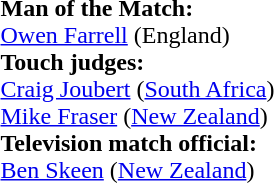<table style="width:100%">
<tr>
<td><br><strong>Man of the Match:</strong>
<br><a href='#'>Owen Farrell</a> (England)<br><strong>Touch judges:</strong>
<br><a href='#'>Craig Joubert</a> (<a href='#'>South Africa</a>)
<br><a href='#'>Mike Fraser</a> (<a href='#'>New Zealand</a>)
<br><strong>Television match official:</strong>
<br><a href='#'>Ben Skeen</a> (<a href='#'>New Zealand</a>)</td>
</tr>
</table>
